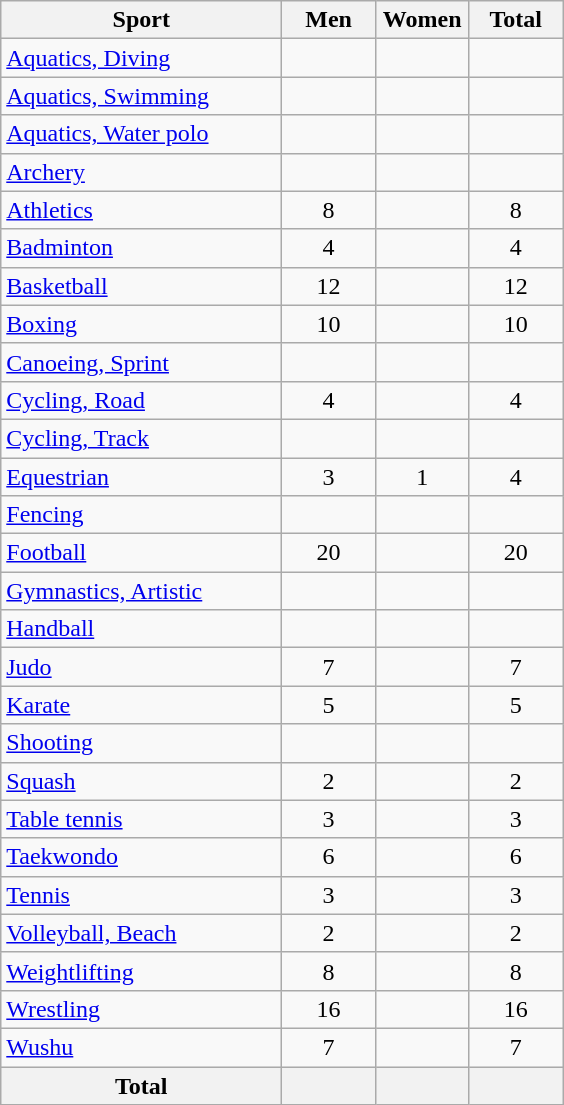<table class="wikitable sortable" style="text-align:center;">
<tr>
<th width=180>Sport</th>
<th width=55>Men</th>
<th width=55>Women</th>
<th width=55>Total</th>
</tr>
<tr>
<td align=left><a href='#'>Aquatics, Diving</a></td>
<td></td>
<td></td>
<td></td>
</tr>
<tr>
<td align=left><a href='#'>Aquatics, Swimming</a></td>
<td></td>
<td></td>
<td></td>
</tr>
<tr>
<td align=left><a href='#'>Aquatics, Water polo</a></td>
<td></td>
<td></td>
<td></td>
</tr>
<tr>
<td align=left><a href='#'>Archery</a></td>
<td></td>
<td></td>
<td></td>
</tr>
<tr>
<td align=left><a href='#'>Athletics</a></td>
<td>8</td>
<td></td>
<td>8</td>
</tr>
<tr>
<td align=left><a href='#'>Badminton</a></td>
<td>4</td>
<td></td>
<td>4</td>
</tr>
<tr>
<td align=left><a href='#'>Basketball</a></td>
<td>12</td>
<td></td>
<td>12</td>
</tr>
<tr>
<td align=left><a href='#'>Boxing</a></td>
<td>10</td>
<td></td>
<td>10</td>
</tr>
<tr>
<td align=left><a href='#'>Canoeing, Sprint</a></td>
<td></td>
<td></td>
<td></td>
</tr>
<tr>
<td align=left><a href='#'>Cycling, Road</a></td>
<td>4</td>
<td></td>
<td>4</td>
</tr>
<tr>
<td align=left><a href='#'>Cycling, Track</a></td>
<td></td>
<td></td>
<td></td>
</tr>
<tr>
<td align=left><a href='#'>Equestrian</a></td>
<td>3</td>
<td>1</td>
<td>4</td>
</tr>
<tr>
<td align=left><a href='#'>Fencing</a></td>
<td></td>
<td></td>
<td></td>
</tr>
<tr>
<td align=left><a href='#'>Football</a></td>
<td>20</td>
<td></td>
<td>20</td>
</tr>
<tr>
<td align=left><a href='#'>Gymnastics, Artistic</a></td>
<td></td>
<td></td>
<td></td>
</tr>
<tr>
<td align=left><a href='#'>Handball</a></td>
<td></td>
<td></td>
<td></td>
</tr>
<tr>
<td align=left><a href='#'>Judo</a></td>
<td>7</td>
<td></td>
<td>7</td>
</tr>
<tr>
<td align=left><a href='#'>Karate</a></td>
<td>5</td>
<td></td>
<td>5</td>
</tr>
<tr>
<td align=left><a href='#'>Shooting</a></td>
<td></td>
<td></td>
<td></td>
</tr>
<tr>
<td align=left><a href='#'>Squash</a></td>
<td>2</td>
<td></td>
<td>2</td>
</tr>
<tr>
<td align=left><a href='#'>Table tennis</a></td>
<td>3</td>
<td></td>
<td>3</td>
</tr>
<tr>
<td align=left><a href='#'>Taekwondo</a></td>
<td>6</td>
<td></td>
<td>6</td>
</tr>
<tr>
<td align=left><a href='#'>Tennis</a></td>
<td>3</td>
<td></td>
<td>3</td>
</tr>
<tr>
<td align=left><a href='#'>Volleyball, Beach</a></td>
<td>2</td>
<td></td>
<td>2</td>
</tr>
<tr>
<td align=left><a href='#'>Weightlifting</a></td>
<td>8</td>
<td></td>
<td>8</td>
</tr>
<tr>
<td align=left><a href='#'>Wrestling</a></td>
<td>16</td>
<td></td>
<td>16</td>
</tr>
<tr>
<td align=left><a href='#'>Wushu</a></td>
<td>7</td>
<td></td>
<td>7</td>
</tr>
<tr class="sortbottom">
<th>Total</th>
<th></th>
<th></th>
<th></th>
</tr>
</table>
